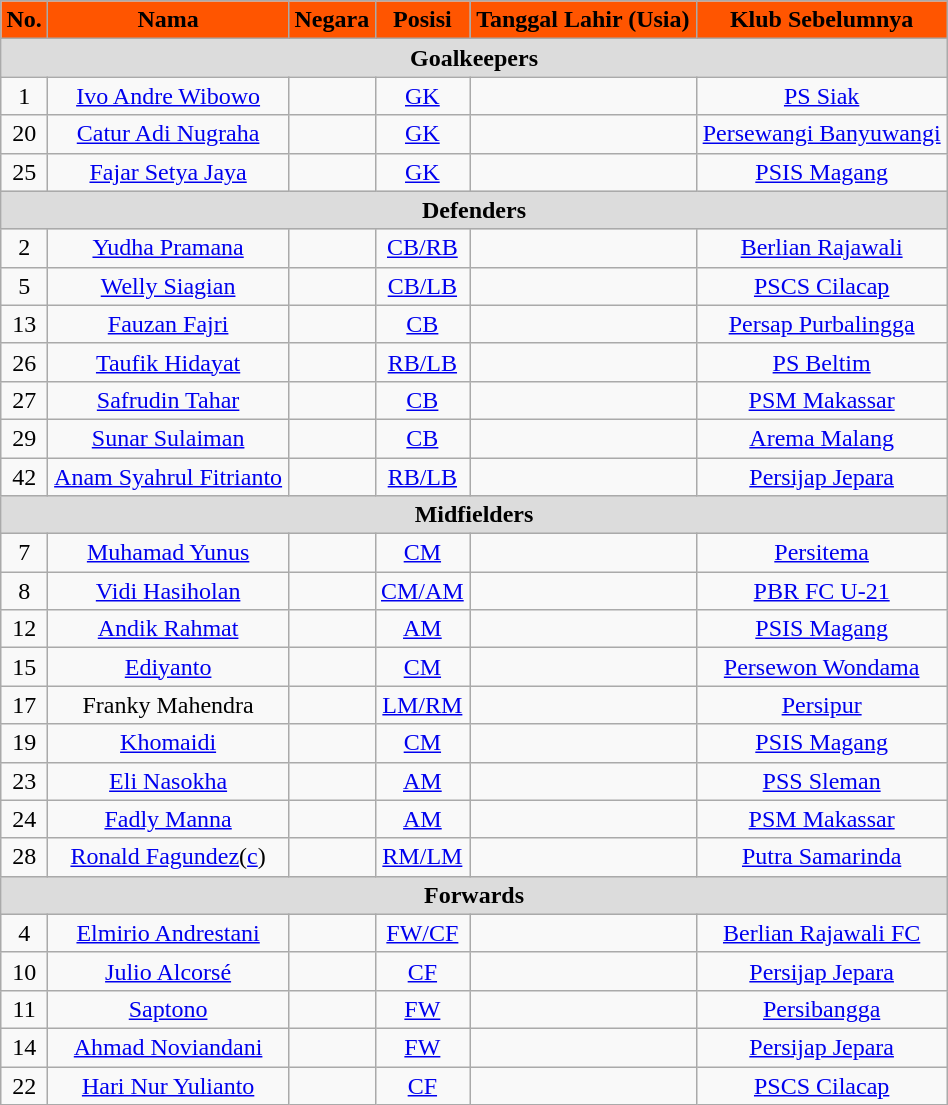<table class="wikitable"  style="text-align:center; font-size:100%; width:50%;">
<tr>
<th style="background:#f50; color:black; text-align:center;">No.</th>
<th style="background:#f50; color:black; text-align:center;">Nama</th>
<th style="background:#f50; color:black; text-align:center;">Negara</th>
<th style="background:#f50; color:black; text-align:center;">Posisi</th>
<th style="background:#f50; color:black; text-align:center;">Tanggal Lahir (Usia)</th>
<th style="background:#f50; color:black; text-align:center;">Klub Sebelumnya</th>
</tr>
<tr>
<th colspan="25"  style="background:#dcdcdc; text-align:center;">Goalkeepers</th>
</tr>
<tr>
<td>1</td>
<td><a href='#'>Ivo Andre Wibowo</a></td>
<td></td>
<td><a href='#'>GK</a></td>
<td></td>
<td><a href='#'>PS Siak</a></td>
</tr>
<tr>
<td>20</td>
<td><a href='#'>Catur Adi Nugraha</a></td>
<td></td>
<td><a href='#'>GK</a></td>
<td></td>
<td><a href='#'>Persewangi Banyuwangi</a></td>
</tr>
<tr>
<td>25</td>
<td><a href='#'>Fajar Setya Jaya</a></td>
<td></td>
<td><a href='#'>GK</a></td>
<td></td>
<td><a href='#'>PSIS Magang</a></td>
</tr>
<tr>
<th colspan="25"  style="background:#dcdcdc; text-align:center;">Defenders</th>
</tr>
<tr>
<td>2</td>
<td><a href='#'>Yudha Pramana</a></td>
<td></td>
<td><a href='#'>CB/RB</a></td>
<td></td>
<td><a href='#'>Berlian Rajawali</a></td>
</tr>
<tr>
<td>5</td>
<td><a href='#'>Welly Siagian</a></td>
<td></td>
<td><a href='#'>CB/LB</a></td>
<td></td>
<td><a href='#'>PSCS Cilacap</a></td>
</tr>
<tr>
<td>13</td>
<td><a href='#'>Fauzan Fajri</a></td>
<td></td>
<td><a href='#'>CB</a></td>
<td></td>
<td><a href='#'>Persap Purbalingga</a></td>
</tr>
<tr>
<td>26</td>
<td><a href='#'>Taufik Hidayat</a></td>
<td></td>
<td><a href='#'>RB/LB</a></td>
<td></td>
<td><a href='#'>PS Beltim</a></td>
</tr>
<tr>
<td>27</td>
<td><a href='#'>Safrudin Tahar</a></td>
<td></td>
<td><a href='#'>CB</a></td>
<td></td>
<td><a href='#'>PSM Makassar</a></td>
</tr>
<tr>
<td>29</td>
<td><a href='#'>Sunar Sulaiman</a></td>
<td></td>
<td><a href='#'>CB</a></td>
<td></td>
<td><a href='#'>Arema Malang</a></td>
</tr>
<tr>
<td>42</td>
<td><a href='#'>Anam Syahrul Fitrianto</a></td>
<td></td>
<td><a href='#'>RB/LB</a></td>
<td></td>
<td><a href='#'>Persijap Jepara</a></td>
</tr>
<tr>
<th colspan="25"  style="background:#dcdcdc; text-align:center;">Midfielders</th>
</tr>
<tr>
<td>7</td>
<td><a href='#'>Muhamad Yunus</a></td>
<td></td>
<td><a href='#'>CM</a></td>
<td></td>
<td><a href='#'>Persitema</a></td>
</tr>
<tr>
<td>8</td>
<td><a href='#'>Vidi Hasiholan</a></td>
<td></td>
<td><a href='#'>CM/AM</a></td>
<td></td>
<td><a href='#'>PBR FC U-21</a></td>
</tr>
<tr>
<td>12</td>
<td><a href='#'>Andik Rahmat</a></td>
<td></td>
<td><a href='#'>AM</a></td>
<td></td>
<td><a href='#'>PSIS Magang</a></td>
</tr>
<tr>
<td>15</td>
<td><a href='#'>Ediyanto</a></td>
<td></td>
<td><a href='#'>CM</a></td>
<td></td>
<td><a href='#'>Persewon Wondama</a></td>
</tr>
<tr>
<td>17</td>
<td>Franky Mahendra</td>
<td></td>
<td><a href='#'>LM/RM</a></td>
<td></td>
<td><a href='#'>Persipur</a></td>
</tr>
<tr>
<td>19</td>
<td><a href='#'>Khomaidi</a></td>
<td></td>
<td><a href='#'>CM</a></td>
<td></td>
<td><a href='#'>PSIS Magang</a></td>
</tr>
<tr>
<td>23</td>
<td><a href='#'>Eli Nasokha</a></td>
<td></td>
<td><a href='#'>AM</a></td>
<td></td>
<td><a href='#'>PSS Sleman</a></td>
</tr>
<tr>
<td>24</td>
<td><a href='#'>Fadly Manna</a></td>
<td></td>
<td><a href='#'>AM</a></td>
<td></td>
<td><a href='#'>PSM Makassar</a></td>
</tr>
<tr>
<td>28</td>
<td><a href='#'>Ronald Fagundez</a>(<a href='#'>c</a>)</td>
<td></td>
<td><a href='#'>RM/LM</a></td>
<td></td>
<td><a href='#'>Putra Samarinda</a></td>
</tr>
<tr>
<th colspan="25"  style="background:#dcdcdc; text-align:center;">Forwards</th>
</tr>
<tr>
<td>4</td>
<td><a href='#'>Elmirio Andrestani</a></td>
<td></td>
<td><a href='#'>FW/CF</a></td>
<td></td>
<td><a href='#'>Berlian Rajawali FC</a></td>
</tr>
<tr>
<td>10</td>
<td><a href='#'>Julio Alcorsé</a></td>
<td></td>
<td><a href='#'>CF</a></td>
<td></td>
<td><a href='#'>Persijap Jepara</a></td>
</tr>
<tr>
<td>11</td>
<td><a href='#'>Saptono</a></td>
<td></td>
<td><a href='#'>FW</a></td>
<td></td>
<td><a href='#'>Persibangga</a></td>
</tr>
<tr>
<td>14</td>
<td><a href='#'>Ahmad Noviandani</a></td>
<td></td>
<td><a href='#'>FW</a></td>
<td></td>
<td><a href='#'>Persijap Jepara</a></td>
</tr>
<tr>
<td>22</td>
<td><a href='#'>Hari Nur Yulianto</a></td>
<td></td>
<td><a href='#'>CF</a></td>
<td></td>
<td><a href='#'>PSCS Cilacap</a></td>
</tr>
</table>
